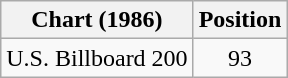<table class="wikitable" style="text-align:center;">
<tr>
<th>Chart (1986)</th>
<th>Position</th>
</tr>
<tr>
<td align="left">U.S. Billboard 200</td>
<td>93</td>
</tr>
</table>
